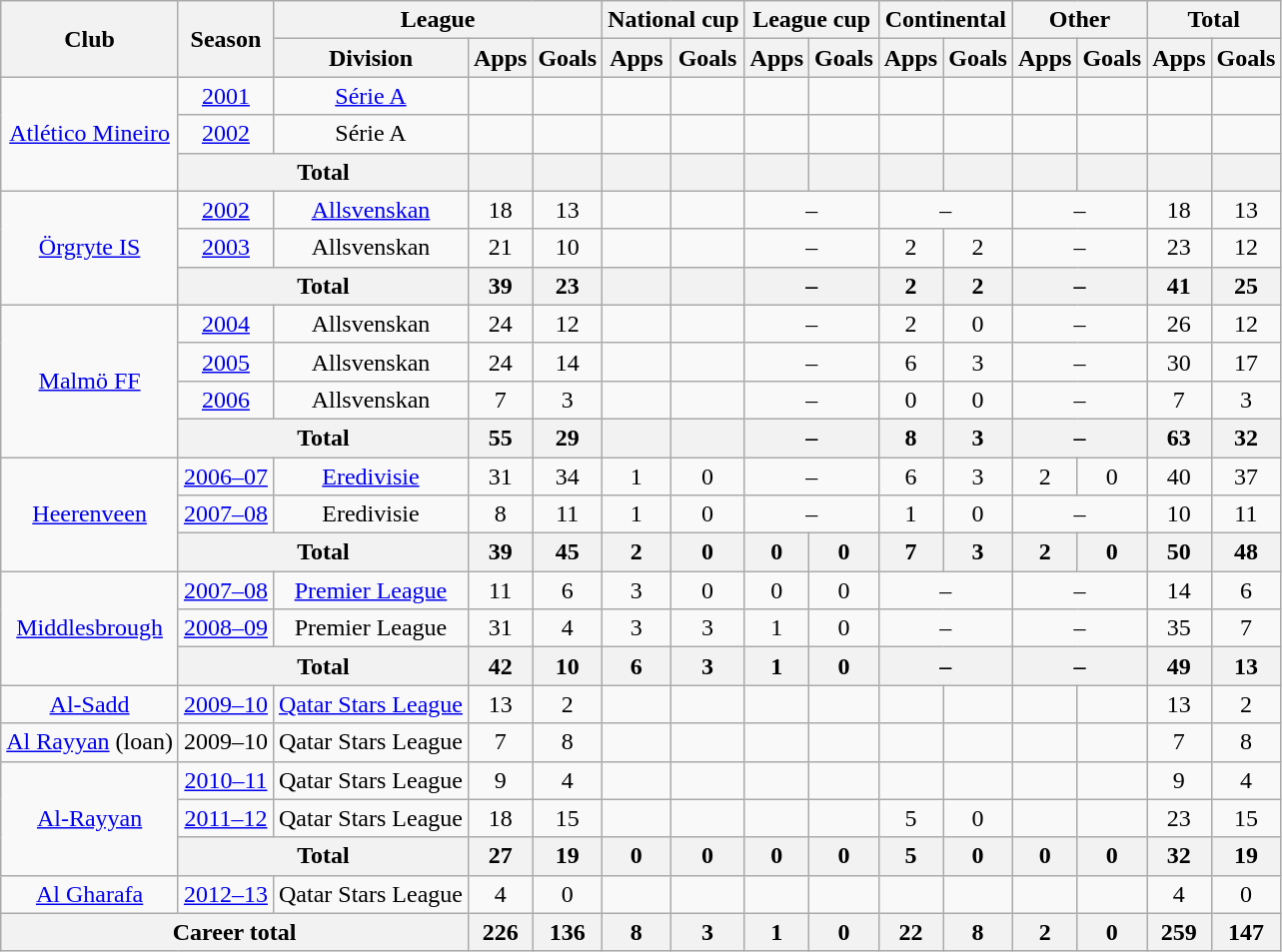<table class="wikitable" style="text-align:center">
<tr>
<th rowspan="2">Club</th>
<th rowspan="2">Season</th>
<th colspan="3">League</th>
<th colspan="2">National cup</th>
<th colspan="2">League cup</th>
<th colspan="2">Continental</th>
<th colspan="2">Other</th>
<th colspan="2">Total</th>
</tr>
<tr>
<th>Division</th>
<th>Apps</th>
<th>Goals</th>
<th>Apps</th>
<th>Goals</th>
<th>Apps</th>
<th>Goals</th>
<th>Apps</th>
<th>Goals</th>
<th>Apps</th>
<th>Goals</th>
<th>Apps</th>
<th>Goals</th>
</tr>
<tr>
<td rowspan="3"><a href='#'>Atlético Mineiro</a></td>
<td><a href='#'>2001</a></td>
<td><a href='#'>Série A</a></td>
<td></td>
<td></td>
<td></td>
<td></td>
<td></td>
<td></td>
<td></td>
<td></td>
<td></td>
<td></td>
<td></td>
<td></td>
</tr>
<tr>
<td><a href='#'>2002</a></td>
<td>Série A</td>
<td></td>
<td></td>
<td></td>
<td></td>
<td></td>
<td></td>
<td></td>
<td></td>
<td></td>
<td></td>
<td></td>
<td></td>
</tr>
<tr>
<th colspan="2">Total</th>
<th></th>
<th></th>
<th></th>
<th></th>
<th></th>
<th></th>
<th></th>
<th></th>
<th></th>
<th></th>
<th></th>
<th></th>
</tr>
<tr>
<td rowspan="3"><a href='#'>Örgryte IS</a></td>
<td><a href='#'>2002</a></td>
<td><a href='#'>Allsvenskan</a></td>
<td>18</td>
<td>13</td>
<td></td>
<td></td>
<td colspan="2">–</td>
<td colspan="2">–</td>
<td colspan="2">–</td>
<td>18</td>
<td>13</td>
</tr>
<tr>
<td><a href='#'>2003</a></td>
<td>Allsvenskan</td>
<td>21</td>
<td>10</td>
<td></td>
<td></td>
<td colspan="2">–</td>
<td>2</td>
<td>2</td>
<td colspan="2">–</td>
<td>23</td>
<td>12</td>
</tr>
<tr>
<th colspan="2">Total</th>
<th>39</th>
<th>23</th>
<th></th>
<th></th>
<th colspan="2">–</th>
<th>2</th>
<th>2</th>
<th colspan="2">–</th>
<th>41</th>
<th>25</th>
</tr>
<tr>
<td rowspan="4"><a href='#'>Malmö FF</a></td>
<td><a href='#'>2004</a></td>
<td>Allsvenskan</td>
<td>24</td>
<td>12</td>
<td></td>
<td></td>
<td colspan="2">–</td>
<td>2</td>
<td>0</td>
<td colspan="2">–</td>
<td>26</td>
<td>12</td>
</tr>
<tr>
<td><a href='#'>2005</a></td>
<td>Allsvenskan</td>
<td>24</td>
<td>14</td>
<td></td>
<td></td>
<td colspan="2">–</td>
<td>6</td>
<td>3</td>
<td colspan="2">–</td>
<td>30</td>
<td>17</td>
</tr>
<tr>
<td><a href='#'>2006</a></td>
<td>Allsvenskan</td>
<td>7</td>
<td>3</td>
<td></td>
<td></td>
<td colspan="2">–</td>
<td>0</td>
<td>0</td>
<td colspan="2">–</td>
<td>7</td>
<td>3</td>
</tr>
<tr>
<th colspan="2">Total</th>
<th>55</th>
<th>29</th>
<th></th>
<th></th>
<th colspan="2">–</th>
<th>8</th>
<th>3</th>
<th colspan="2">–</th>
<th>63</th>
<th>32</th>
</tr>
<tr>
<td rowspan="3"><a href='#'>Heerenveen</a></td>
<td><a href='#'>2006–07</a></td>
<td><a href='#'>Eredivisie</a></td>
<td>31</td>
<td>34</td>
<td>1</td>
<td>0</td>
<td colspan="2">–</td>
<td>6</td>
<td>3</td>
<td>2</td>
<td>0</td>
<td>40</td>
<td>37</td>
</tr>
<tr>
<td><a href='#'>2007–08</a></td>
<td>Eredivisie</td>
<td>8</td>
<td>11</td>
<td>1</td>
<td>0</td>
<td colspan="2">–</td>
<td>1</td>
<td>0</td>
<td colspan="2">–</td>
<td>10</td>
<td>11</td>
</tr>
<tr>
<th colspan="2">Total</th>
<th>39</th>
<th>45</th>
<th>2</th>
<th>0</th>
<th>0</th>
<th>0</th>
<th>7</th>
<th>3</th>
<th>2</th>
<th>0</th>
<th>50</th>
<th>48</th>
</tr>
<tr>
<td rowspan="3"><a href='#'>Middlesbrough</a></td>
<td><a href='#'>2007–08</a></td>
<td><a href='#'>Premier League</a></td>
<td>11</td>
<td>6</td>
<td>3</td>
<td>0</td>
<td>0</td>
<td>0</td>
<td colspan="2">–</td>
<td colspan="2">–</td>
<td>14</td>
<td>6</td>
</tr>
<tr>
<td><a href='#'>2008–09</a></td>
<td>Premier League</td>
<td>31</td>
<td>4</td>
<td>3</td>
<td>3</td>
<td>1</td>
<td>0</td>
<td colspan="2">–</td>
<td colspan="2">–</td>
<td>35</td>
<td>7</td>
</tr>
<tr>
<th colspan="2">Total</th>
<th>42</th>
<th>10</th>
<th>6</th>
<th>3</th>
<th>1</th>
<th>0</th>
<th colspan="2">–</th>
<th colspan="2">–</th>
<th>49</th>
<th>13</th>
</tr>
<tr>
<td><a href='#'>Al-Sadd</a></td>
<td><a href='#'>2009–10</a></td>
<td><a href='#'>Qatar Stars League</a></td>
<td>13</td>
<td>2</td>
<td></td>
<td></td>
<td></td>
<td></td>
<td></td>
<td></td>
<td></td>
<td></td>
<td>13</td>
<td>2</td>
</tr>
<tr>
<td><a href='#'>Al Rayyan</a> (loan)</td>
<td>2009–10</td>
<td>Qatar Stars League</td>
<td>7</td>
<td>8</td>
<td></td>
<td></td>
<td></td>
<td></td>
<td></td>
<td></td>
<td></td>
<td></td>
<td>7</td>
<td>8</td>
</tr>
<tr>
<td rowspan="3"><a href='#'>Al-Rayyan</a></td>
<td><a href='#'>2010–11</a></td>
<td>Qatar Stars League</td>
<td>9</td>
<td>4</td>
<td></td>
<td></td>
<td></td>
<td></td>
<td></td>
<td></td>
<td></td>
<td></td>
<td>9</td>
<td>4</td>
</tr>
<tr>
<td><a href='#'>2011–12</a></td>
<td>Qatar Stars League</td>
<td>18</td>
<td>15</td>
<td></td>
<td></td>
<td></td>
<td></td>
<td>5</td>
<td>0</td>
<td></td>
<td></td>
<td>23</td>
<td>15</td>
</tr>
<tr>
<th colspan="2">Total</th>
<th>27</th>
<th>19</th>
<th>0</th>
<th>0</th>
<th>0</th>
<th>0</th>
<th>5</th>
<th>0</th>
<th>0</th>
<th>0</th>
<th>32</th>
<th>19</th>
</tr>
<tr>
<td><a href='#'>Al Gharafa</a></td>
<td><a href='#'>2012–13</a></td>
<td>Qatar Stars League</td>
<td>4</td>
<td>0</td>
<td></td>
<td></td>
<td></td>
<td></td>
<td></td>
<td></td>
<td></td>
<td></td>
<td>4</td>
<td>0</td>
</tr>
<tr>
<th colspan="3">Career total</th>
<th>226</th>
<th>136</th>
<th>8</th>
<th>3</th>
<th>1</th>
<th>0</th>
<th>22</th>
<th>8</th>
<th>2</th>
<th>0</th>
<th>259</th>
<th>147</th>
</tr>
</table>
